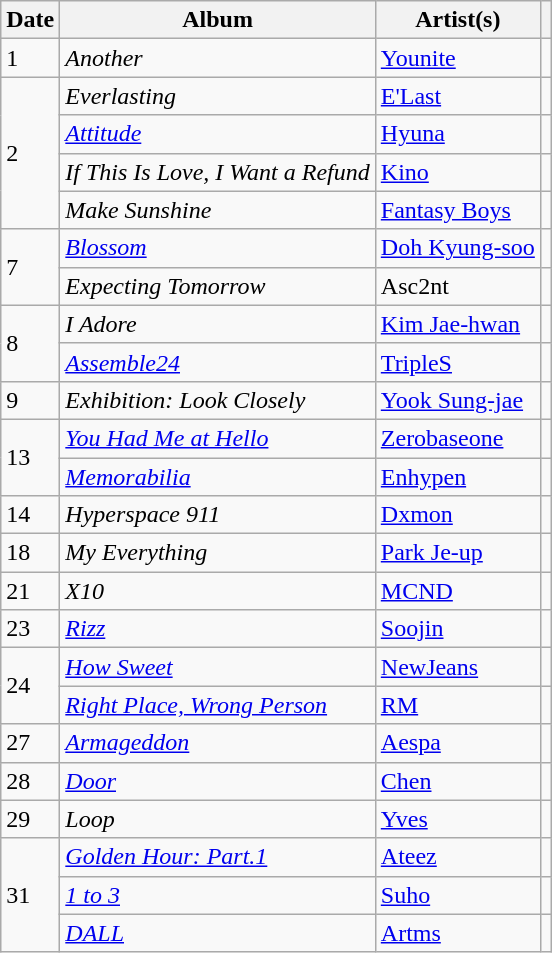<table class="wikitable">
<tr>
<th>Date</th>
<th>Album</th>
<th>Artist(s)</th>
<th></th>
</tr>
<tr>
<td>1</td>
<td><em>Another</em></td>
<td><a href='#'>Younite</a></td>
<td></td>
</tr>
<tr>
<td rowspan="4">2</td>
<td><em>Everlasting</em></td>
<td><a href='#'>E'Last</a></td>
<td></td>
</tr>
<tr>
<td><em><a href='#'>Attitude</a></em></td>
<td><a href='#'>Hyuna</a></td>
<td></td>
</tr>
<tr>
<td><em>If This Is Love, I Want a Refund</em></td>
<td><a href='#'>Kino</a></td>
<td></td>
</tr>
<tr>
<td><em>Make Sunshine</em></td>
<td><a href='#'>Fantasy Boys</a></td>
<td></td>
</tr>
<tr>
<td rowspan="2">7</td>
<td><em><a href='#'>Blossom</a></em></td>
<td><a href='#'>Doh Kyung-soo</a></td>
<td></td>
</tr>
<tr>
<td><em>Expecting Tomorrow</em></td>
<td>Asc2nt</td>
<td></td>
</tr>
<tr>
<td rowspan="2">8</td>
<td><em>I Adore</em></td>
<td><a href='#'>Kim Jae-hwan</a></td>
<td></td>
</tr>
<tr>
<td><em><a href='#'>Assemble24</a></em></td>
<td><a href='#'>TripleS</a></td>
<td></td>
</tr>
<tr>
<td>9</td>
<td><em>Exhibition: Look Closely</em></td>
<td><a href='#'>Yook Sung-jae</a></td>
<td></td>
</tr>
<tr>
<td rowspan="2">13</td>
<td><em><a href='#'>You Had Me at Hello</a></em></td>
<td><a href='#'>Zerobaseone</a></td>
<td></td>
</tr>
<tr>
<td><em><a href='#'>Memorabilia</a></em></td>
<td><a href='#'>Enhypen</a></td>
<td></td>
</tr>
<tr>
<td>14</td>
<td><em>Hyperspace 911</em></td>
<td><a href='#'>Dxmon</a></td>
<td></td>
</tr>
<tr>
<td>18</td>
<td><em>My Everything</em></td>
<td><a href='#'>Park Je-up</a></td>
<td></td>
</tr>
<tr>
<td>21</td>
<td><em>X10</em></td>
<td><a href='#'>MCND</a></td>
<td></td>
</tr>
<tr>
<td rowspan="1">23</td>
<td><em><a href='#'>Rizz</a></em></td>
<td><a href='#'>Soojin</a></td>
<td></td>
</tr>
<tr>
<td rowspan="2">24</td>
<td><em><a href='#'>How Sweet</a></em></td>
<td><a href='#'>NewJeans</a></td>
<td></td>
</tr>
<tr>
<td><em><a href='#'>Right Place, Wrong Person</a></em></td>
<td><a href='#'>RM</a></td>
<td></td>
</tr>
<tr>
<td>27</td>
<td><em><a href='#'>Armageddon</a></em></td>
<td><a href='#'>Aespa</a></td>
<td></td>
</tr>
<tr>
<td>28</td>
<td><em><a href='#'>Door</a></em></td>
<td><a href='#'>Chen</a></td>
<td></td>
</tr>
<tr>
<td>29</td>
<td><em>Loop</em></td>
<td><a href='#'>Yves</a></td>
<td></td>
</tr>
<tr>
<td rowspan="3">31</td>
<td><em><a href='#'>Golden Hour: Part.1</a></em></td>
<td><a href='#'>Ateez</a></td>
<td></td>
</tr>
<tr>
<td><em><a href='#'>1 to 3</a></em></td>
<td><a href='#'>Suho</a></td>
<td></td>
</tr>
<tr>
<td><em><a href='#'>DALL</a></em></td>
<td><a href='#'>Artms</a></td>
<td></td>
</tr>
</table>
